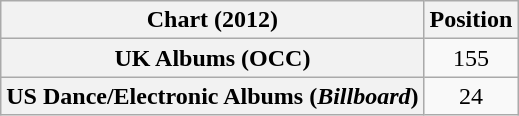<table class="wikitable sortable plainrowheaders" style="text-align:center">
<tr>
<th scope="col">Chart (2012)</th>
<th scope="col">Position</th>
</tr>
<tr>
<th scope="row">UK Albums (OCC)</th>
<td>155</td>
</tr>
<tr>
<th scope="row">US Dance/Electronic Albums (<em>Billboard</em>)</th>
<td>24</td>
</tr>
</table>
